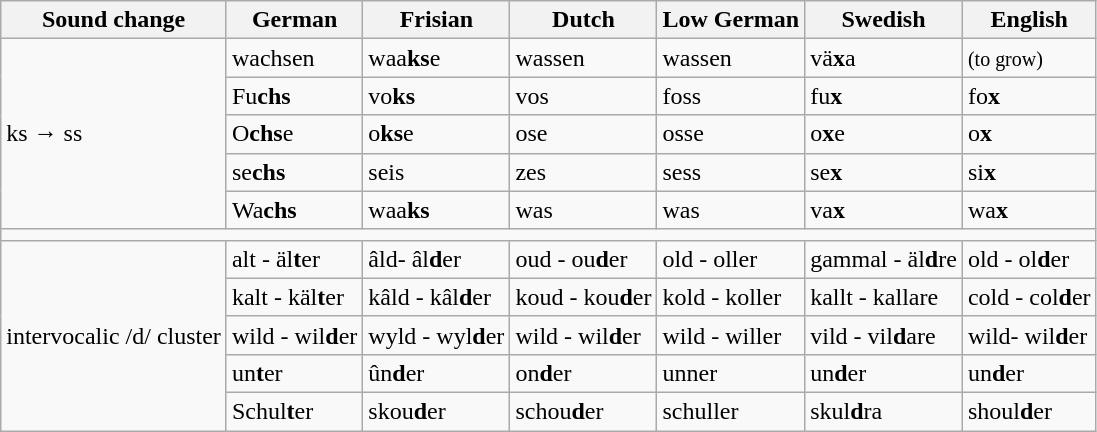<table class="wikitable">
<tr>
<th>Sound change</th>
<th>German</th>
<th>Frisian</th>
<th>Dutch</th>
<th>Low German</th>
<th>Swedish</th>
<th>English</th>
</tr>
<tr>
<td rowspan="5">ks → ss</td>
<td>wachsen</td>
<td>waa<strong>ks</strong>e</td>
<td>wassen</td>
<td>wassen</td>
<td>vä<strong>x</strong>a</td>
<td><small>(to grow)</small></td>
</tr>
<tr>
<td>Fu<strong>chs</strong></td>
<td>vo<strong>ks</strong></td>
<td>vos</td>
<td>foss</td>
<td>fu<strong>x</strong></td>
<td>fo<strong>x</strong></td>
</tr>
<tr>
<td>O<strong>chs</strong>e</td>
<td>o<strong>ks</strong>e</td>
<td>ose</td>
<td>osse</td>
<td>o<strong>x</strong>e</td>
<td>o<strong>x</strong></td>
</tr>
<tr>
<td>se<strong>chs</strong></td>
<td>seis</td>
<td>zes</td>
<td>sess</td>
<td>se<strong>x</strong></td>
<td>si<strong>x</strong></td>
</tr>
<tr>
<td>Wa<strong>chs</strong></td>
<td>waa<strong>ks</strong></td>
<td>was</td>
<td>was</td>
<td>va<strong>x</strong></td>
<td>wa<strong>x</strong></td>
</tr>
<tr>
<td colspan="7"></td>
</tr>
<tr>
<td rowspan="5">intervocalic /d/ cluster</td>
<td>alt - äl<strong>t</strong>er</td>
<td>âld- âl<strong>d</strong>er</td>
<td>oud - ou<strong>d</strong>er</td>
<td>old - oller</td>
<td>gammal - äl<strong>d</strong>re</td>
<td>old - ol<strong>d</strong>er</td>
</tr>
<tr>
<td>kalt - käl<strong>t</strong>er</td>
<td>kâld - kâl<strong>d</strong>er</td>
<td>koud - kou<strong>d</strong>er</td>
<td>kold - koller</td>
<td>kallt - kallare</td>
<td>cold - col<strong>d</strong>er</td>
</tr>
<tr>
<td>wild - wil<strong>d</strong>er</td>
<td>wyld - wyl<strong>d</strong>er</td>
<td>wild - wil<strong>d</strong>er</td>
<td>wild - willer</td>
<td>vild - vil<strong>d</strong>are</td>
<td>wild- wil<strong>d</strong>er</td>
</tr>
<tr>
<td>un<strong>t</strong>er</td>
<td>ûn<strong>d</strong>er</td>
<td>on<strong>d</strong>er</td>
<td>unner</td>
<td>un<strong>d</strong>er</td>
<td>un<strong>d</strong>er</td>
</tr>
<tr>
<td>Schul<strong>t</strong>er</td>
<td>skou<strong>d</strong>er</td>
<td>schou<strong>d</strong>er</td>
<td>schuller</td>
<td>skul<strong>d</strong>ra</td>
<td>shoul<strong>d</strong>er</td>
</tr>
</table>
